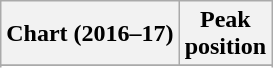<table class="wikitable sortable plainrowheaders">
<tr>
<th>Chart (2016–17)</th>
<th>Peak<br>position</th>
</tr>
<tr>
</tr>
<tr>
</tr>
<tr>
</tr>
<tr>
</tr>
</table>
